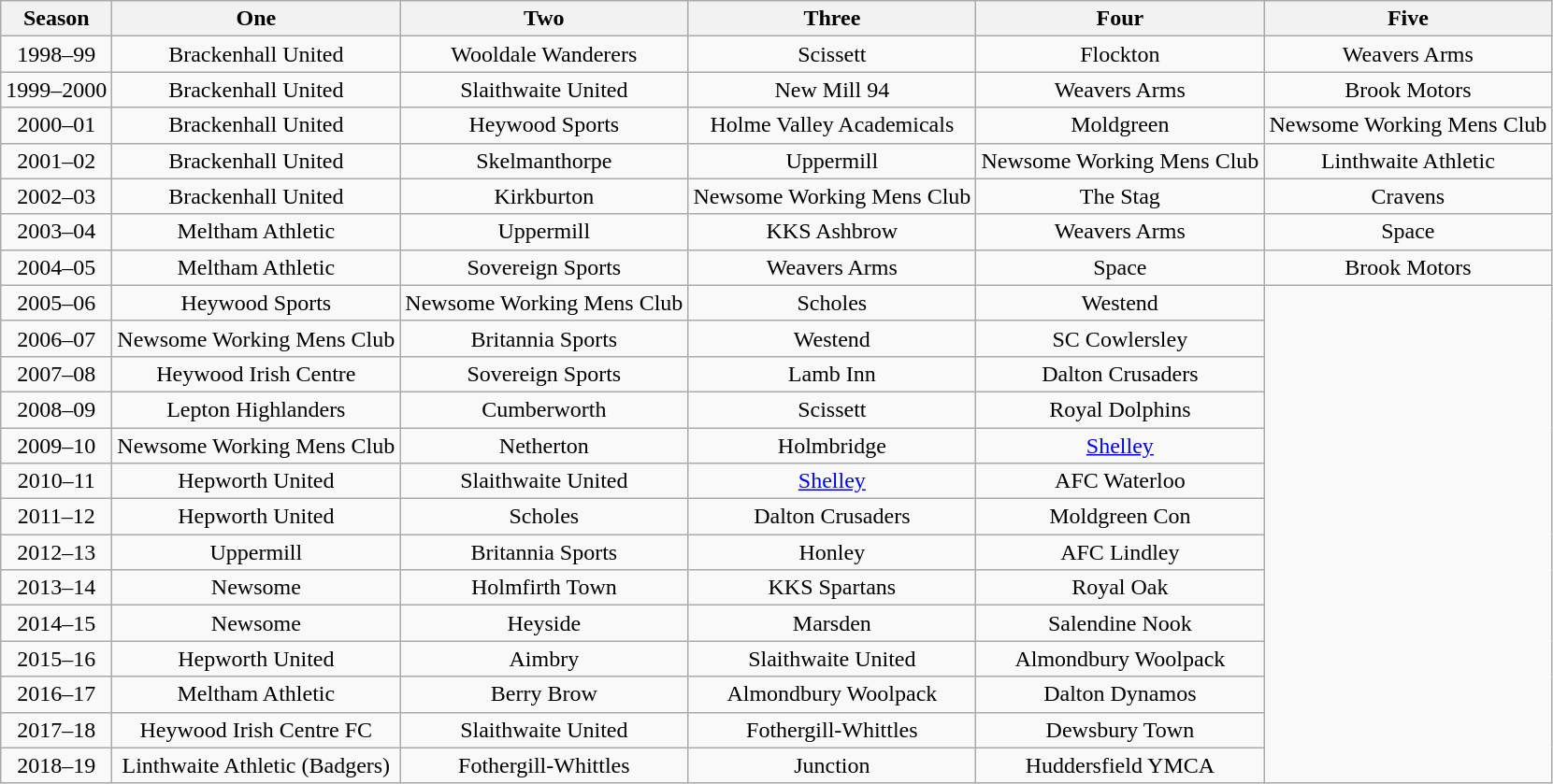<table class="wikitable" style="text-align: center">
<tr>
<th>Season</th>
<th>One</th>
<th>Two</th>
<th>Three</th>
<th>Four</th>
<th>Five</th>
</tr>
<tr>
<td>1998–99</td>
<td>Brackenhall United</td>
<td>Wooldale Wanderers</td>
<td>Scissett</td>
<td>Flockton</td>
<td>Weavers Arms</td>
</tr>
<tr>
<td>1999–2000</td>
<td>Brackenhall United</td>
<td>Slaithwaite United</td>
<td>New Mill 94</td>
<td>Weavers Arms</td>
<td>Brook Motors</td>
</tr>
<tr>
<td>2000–01</td>
<td>Brackenhall United</td>
<td>Heywood Sports</td>
<td>Holme Valley Academicals</td>
<td>Moldgreen</td>
<td>Newsome Working Mens Club</td>
</tr>
<tr>
<td>2001–02</td>
<td>Brackenhall United</td>
<td>Skelmanthorpe</td>
<td>Uppermill</td>
<td>Newsome Working Mens Club</td>
<td>Linthwaite Athletic</td>
</tr>
<tr>
<td>2002–03</td>
<td>Brackenhall United</td>
<td>Kirkburton</td>
<td>Newsome Working Mens Club</td>
<td>The Stag</td>
<td>Cravens</td>
</tr>
<tr>
<td>2003–04</td>
<td>Meltham Athletic</td>
<td>Uppermill</td>
<td>KKS Ashbrow</td>
<td>Weavers Arms</td>
<td>Space</td>
</tr>
<tr>
<td>2004–05</td>
<td>Meltham Athletic</td>
<td>Sovereign Sports</td>
<td>Weavers Arms</td>
<td>Space</td>
<td>Brook Motors</td>
</tr>
<tr>
<td>2005–06</td>
<td>Heywood Sports</td>
<td>Newsome Working Mens Club</td>
<td>Scholes</td>
<td>Westend</td>
</tr>
<tr>
<td>2006–07</td>
<td>Newsome Working Mens Club</td>
<td>Britannia Sports</td>
<td>Westend</td>
<td>SC Cowlersley</td>
</tr>
<tr>
<td>2007–08</td>
<td>Heywood Irish Centre</td>
<td>Sovereign Sports</td>
<td>Lamb Inn</td>
<td>Dalton Crusaders</td>
</tr>
<tr>
<td>2008–09</td>
<td>Lepton Highlanders</td>
<td>Cumberworth</td>
<td>Scissett</td>
<td>Royal Dolphins</td>
</tr>
<tr>
<td>2009–10</td>
<td>Newsome Working Mens Club</td>
<td>Netherton</td>
<td>Holmbridge</td>
<td><a href='#'>Shelley</a></td>
</tr>
<tr>
<td>2010–11</td>
<td>Hepworth United</td>
<td>Slaithwaite United</td>
<td><a href='#'>Shelley</a></td>
<td>AFC Waterloo</td>
</tr>
<tr>
<td>2011–12</td>
<td>Hepworth United</td>
<td>Scholes</td>
<td>Dalton Crusaders</td>
<td>Moldgreen Con</td>
</tr>
<tr>
<td>2012–13</td>
<td>Uppermill</td>
<td>Britannia Sports</td>
<td>Honley</td>
<td>AFC Lindley</td>
</tr>
<tr>
<td>2013–14</td>
<td>Newsome</td>
<td>Holmfirth Town</td>
<td>KKS Spartans</td>
<td>Royal Oak</td>
</tr>
<tr>
<td>2014–15</td>
<td>Newsome</td>
<td>Heyside</td>
<td>Marsden</td>
<td>Salendine Nook</td>
</tr>
<tr>
<td>2015–16</td>
<td>Hepworth United</td>
<td>Aimbry</td>
<td>Slaithwaite United</td>
<td>Almondbury Woolpack</td>
</tr>
<tr>
<td>2016–17</td>
<td>Meltham Athletic</td>
<td>Berry Brow</td>
<td>Almondbury Woolpack</td>
<td>Dalton Dynamos</td>
</tr>
<tr>
<td>2017–18</td>
<td>Heywood Irish Centre FC</td>
<td>Slaithwaite United</td>
<td>Fothergill-Whittles</td>
<td>Dewsbury Town</td>
</tr>
<tr>
<td>2018–19</td>
<td>Linthwaite Athletic (Badgers)</td>
<td>Fothergill-Whittles</td>
<td>Junction</td>
<td>Huddersfield YMCA</td>
</tr>
</table>
